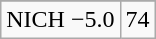<table class="wikitable">
<tr align="center">
</tr>
<tr align="center">
<td>NICH −5.0</td>
<td>74</td>
</tr>
</table>
